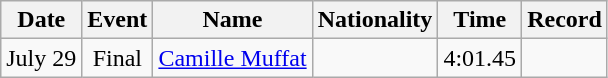<table class=wikitable style=text-align:center>
<tr>
<th>Date</th>
<th>Event</th>
<th>Name</th>
<th>Nationality</th>
<th>Time</th>
<th>Record</th>
</tr>
<tr>
<td>July 29</td>
<td>Final</td>
<td align=left><a href='#'>Camille Muffat</a></td>
<td align=left></td>
<td>4:01.45</td>
<td></td>
</tr>
</table>
